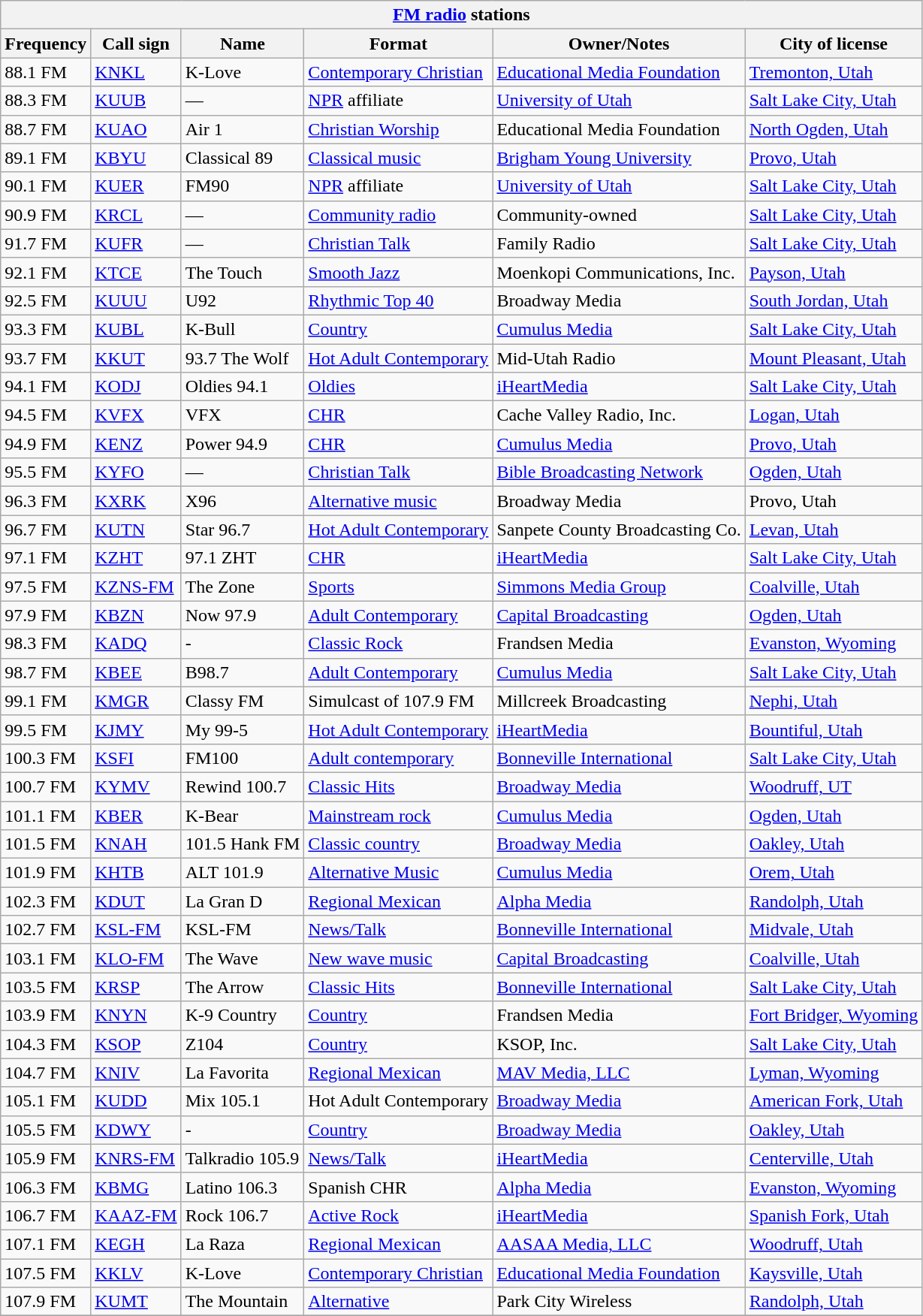<table class="wikitable">
<tr>
<th align="center" colspan=6><a href='#'>FM radio</a> stations</th>
</tr>
<tr>
<th>Frequency</th>
<th>Call sign</th>
<th>Name</th>
<th>Format</th>
<th>Owner/Notes</th>
<th>City of license</th>
</tr>
<tr>
<td>88.1 FM</td>
<td><a href='#'>KNKL</a></td>
<td>K-Love</td>
<td><a href='#'>Contemporary Christian</a></td>
<td><a href='#'>Educational Media Foundation</a></td>
<td><a href='#'>Tremonton, Utah</a></td>
</tr>
<tr>
<td>88.3 FM</td>
<td><a href='#'>KUUB</a></td>
<td>—</td>
<td><a href='#'>NPR</a> affiliate</td>
<td><a href='#'>University of Utah</a></td>
<td><a href='#'>Salt Lake City, Utah</a></td>
</tr>
<tr>
<td>88.7 FM</td>
<td><a href='#'>KUAO</a></td>
<td>Air 1</td>
<td><a href='#'>Christian Worship</a></td>
<td>Educational Media Foundation</td>
<td><a href='#'>North Ogden, Utah</a></td>
</tr>
<tr>
<td>89.1 FM</td>
<td><a href='#'>KBYU</a></td>
<td>Classical 89</td>
<td><a href='#'>Classical music</a></td>
<td><a href='#'>Brigham Young University</a></td>
<td><a href='#'>Provo, Utah</a></td>
</tr>
<tr>
<td>90.1 FM</td>
<td><a href='#'>KUER</a></td>
<td>FM90</td>
<td><a href='#'>NPR</a> affiliate</td>
<td><a href='#'>University of Utah</a></td>
<td><a href='#'>Salt Lake City, Utah</a></td>
</tr>
<tr>
<td>90.9 FM</td>
<td><a href='#'>KRCL</a></td>
<td>—</td>
<td><a href='#'>Community radio</a></td>
<td>Community-owned</td>
<td><a href='#'>Salt Lake City, Utah</a></td>
</tr>
<tr>
<td>91.7 FM</td>
<td><a href='#'>KUFR</a></td>
<td>—</td>
<td><a href='#'>Christian Talk</a></td>
<td>Family Radio</td>
<td><a href='#'>Salt Lake City, Utah</a></td>
</tr>
<tr>
<td>92.1 FM</td>
<td><a href='#'>KTCE</a></td>
<td>The Touch</td>
<td><a href='#'>Smooth Jazz</a></td>
<td>Moenkopi Communications, Inc.</td>
<td><a href='#'>Payson, Utah</a></td>
</tr>
<tr>
<td>92.5 FM</td>
<td><a href='#'>KUUU</a></td>
<td>U92</td>
<td><a href='#'>Rhythmic Top 40</a></td>
<td>Broadway Media</td>
<td><a href='#'>South Jordan, Utah</a></td>
</tr>
<tr>
<td>93.3 FM</td>
<td><a href='#'>KUBL</a></td>
<td>K-Bull</td>
<td><a href='#'>Country</a></td>
<td><a href='#'>Cumulus Media</a></td>
<td><a href='#'>Salt Lake City, Utah</a></td>
</tr>
<tr>
<td>93.7 FM</td>
<td><a href='#'>KKUT</a></td>
<td>93.7 The Wolf</td>
<td><a href='#'>Hot Adult Contemporary</a></td>
<td>Mid-Utah Radio</td>
<td><a href='#'>Mount Pleasant, Utah</a></td>
</tr>
<tr>
<td>94.1 FM</td>
<td><a href='#'>KODJ</a></td>
<td>Oldies 94.1</td>
<td><a href='#'>Oldies</a></td>
<td><a href='#'>iHeartMedia</a></td>
<td><a href='#'>Salt Lake City, Utah</a></td>
</tr>
<tr>
<td>94.5 FM</td>
<td><a href='#'>KVFX</a></td>
<td>VFX</td>
<td><a href='#'>CHR</a></td>
<td>Cache Valley Radio, Inc.</td>
<td><a href='#'>Logan, Utah</a></td>
</tr>
<tr>
<td>94.9 FM</td>
<td><a href='#'>KENZ</a></td>
<td>Power 94.9</td>
<td><a href='#'>CHR</a></td>
<td><a href='#'>Cumulus Media</a></td>
<td><a href='#'>Provo, Utah</a></td>
</tr>
<tr>
<td>95.5 FM</td>
<td><a href='#'>KYFO</a></td>
<td>—</td>
<td><a href='#'>Christian Talk</a></td>
<td><a href='#'>Bible Broadcasting Network</a></td>
<td><a href='#'>Ogden, Utah</a></td>
</tr>
<tr>
<td>96.3 FM</td>
<td><a href='#'>KXRK</a></td>
<td>X96</td>
<td><a href='#'>Alternative music</a></td>
<td>Broadway Media</td>
<td>Provo, Utah</td>
</tr>
<tr>
<td>96.7 FM</td>
<td><a href='#'>KUTN</a></td>
<td>Star 96.7</td>
<td><a href='#'>Hot Adult Contemporary</a></td>
<td>Sanpete County Broadcasting Co.</td>
<td><a href='#'>Levan, Utah</a></td>
</tr>
<tr>
<td>97.1 FM</td>
<td><a href='#'>KZHT</a></td>
<td>97.1 ZHT</td>
<td><a href='#'>CHR</a></td>
<td><a href='#'>iHeartMedia</a></td>
<td><a href='#'>Salt Lake City, Utah</a></td>
</tr>
<tr>
<td>97.5 FM</td>
<td><a href='#'>KZNS-FM</a></td>
<td>The Zone</td>
<td><a href='#'>Sports</a></td>
<td><a href='#'>Simmons Media Group</a></td>
<td><a href='#'>Coalville, Utah</a></td>
</tr>
<tr>
<td>97.9 FM</td>
<td><a href='#'>KBZN</a></td>
<td>Now 97.9</td>
<td><a href='#'>Adult Contemporary</a></td>
<td><a href='#'>Capital Broadcasting</a></td>
<td><a href='#'>Ogden, Utah</a></td>
</tr>
<tr>
<td>98.3 FM</td>
<td><a href='#'>KADQ</a></td>
<td>-</td>
<td><a href='#'>Classic Rock</a></td>
<td>Frandsen Media</td>
<td><a href='#'>Evanston, Wyoming</a></td>
</tr>
<tr>
<td>98.7 FM</td>
<td><a href='#'>KBEE</a></td>
<td>B98.7</td>
<td><a href='#'>Adult Contemporary</a></td>
<td><a href='#'>Cumulus Media</a></td>
<td><a href='#'>Salt Lake City, Utah</a></td>
</tr>
<tr>
<td>99.1 FM</td>
<td><a href='#'>KMGR</a></td>
<td>Classy FM</td>
<td>Simulcast of 107.9 FM</td>
<td>Millcreek Broadcasting</td>
<td><a href='#'>Nephi, Utah</a></td>
</tr>
<tr>
<td>99.5 FM</td>
<td><a href='#'>KJMY</a></td>
<td>My 99-5</td>
<td><a href='#'>Hot Adult Contemporary</a></td>
<td><a href='#'>iHeartMedia</a></td>
<td><a href='#'>Bountiful, Utah</a></td>
</tr>
<tr>
<td>100.3 FM</td>
<td><a href='#'>KSFI</a></td>
<td>FM100</td>
<td><a href='#'>Adult contemporary</a></td>
<td><a href='#'>Bonneville International</a></td>
<td><a href='#'>Salt Lake City, Utah</a></td>
</tr>
<tr>
<td>100.7 FM</td>
<td><a href='#'>KYMV</a></td>
<td>Rewind 100.7</td>
<td><a href='#'>Classic Hits</a></td>
<td><a href='#'>Broadway Media</a></td>
<td><a href='#'>Woodruff, UT</a></td>
</tr>
<tr>
<td>101.1 FM</td>
<td><a href='#'>KBER</a></td>
<td>K-Bear</td>
<td><a href='#'>Mainstream rock</a></td>
<td><a href='#'>Cumulus Media</a></td>
<td><a href='#'>Ogden, Utah</a></td>
</tr>
<tr>
<td>101.5 FM</td>
<td><a href='#'>KNAH</a></td>
<td>101.5 Hank FM</td>
<td><a href='#'>Classic country</a></td>
<td><a href='#'>Broadway Media</a></td>
<td><a href='#'>Oakley, Utah</a></td>
</tr>
<tr>
<td>101.9 FM</td>
<td><a href='#'>KHTB</a></td>
<td>ALT 101.9</td>
<td><a href='#'>Alternative Music</a></td>
<td><a href='#'>Cumulus Media</a></td>
<td><a href='#'>Orem, Utah</a></td>
</tr>
<tr>
<td>102.3 FM</td>
<td><a href='#'>KDUT</a></td>
<td>La Gran D</td>
<td><a href='#'>Regional Mexican</a></td>
<td><a href='#'>Alpha Media</a></td>
<td><a href='#'>Randolph, Utah</a></td>
</tr>
<tr>
<td>102.7 FM</td>
<td><a href='#'>KSL-FM</a></td>
<td>KSL-FM</td>
<td><a href='#'>News/Talk</a></td>
<td><a href='#'>Bonneville International</a></td>
<td><a href='#'>Midvale, Utah</a></td>
</tr>
<tr>
<td>103.1 FM</td>
<td><a href='#'>KLO-FM</a></td>
<td>The Wave</td>
<td><a href='#'>New wave music</a></td>
<td><a href='#'>Capital Broadcasting</a></td>
<td><a href='#'>Coalville, Utah</a></td>
</tr>
<tr>
<td>103.5 FM</td>
<td><a href='#'>KRSP</a></td>
<td>The Arrow</td>
<td><a href='#'>Classic Hits</a></td>
<td><a href='#'>Bonneville International</a></td>
<td><a href='#'>Salt Lake City, Utah</a></td>
</tr>
<tr>
<td>103.9 FM</td>
<td><a href='#'>KNYN</a></td>
<td>K-9 Country</td>
<td><a href='#'>Country</a></td>
<td>Frandsen Media</td>
<td><a href='#'>Fort Bridger, Wyoming</a></td>
</tr>
<tr>
<td>104.3 FM</td>
<td><a href='#'>KSOP</a></td>
<td>Z104</td>
<td><a href='#'>Country</a></td>
<td>KSOP, Inc.</td>
<td><a href='#'>Salt Lake City, Utah</a></td>
</tr>
<tr>
<td>104.7 FM</td>
<td><a href='#'>KNIV</a></td>
<td>La Favorita</td>
<td><a href='#'>Regional Mexican</a></td>
<td><a href='#'>MAV Media, LLC </a></td>
<td><a href='#'>Lyman, Wyoming</a></td>
</tr>
<tr>
<td>105.1 FM</td>
<td><a href='#'>KUDD</a></td>
<td>Mix 105.1</td>
<td>Hot Adult Contemporary</td>
<td><a href='#'>Broadway Media</a></td>
<td><a href='#'>American Fork, Utah</a></td>
</tr>
<tr>
<td>105.5 FM</td>
<td><a href='#'>KDWY</a></td>
<td>-</td>
<td><a href='#'>Country</a></td>
<td><a href='#'>Broadway Media</a></td>
<td><a href='#'>Oakley, Utah</a></td>
</tr>
<tr>
<td>105.9 FM</td>
<td><a href='#'>KNRS-FM</a></td>
<td>Talkradio 105.9</td>
<td><a href='#'>News/Talk</a></td>
<td><a href='#'>iHeartMedia</a></td>
<td><a href='#'>Centerville, Utah</a></td>
</tr>
<tr>
<td>106.3 FM</td>
<td><a href='#'>KBMG</a></td>
<td>Latino 106.3</td>
<td>Spanish CHR</td>
<td><a href='#'>Alpha Media</a></td>
<td><a href='#'>Evanston, Wyoming</a></td>
</tr>
<tr>
<td>106.7 FM</td>
<td><a href='#'>KAAZ-FM</a></td>
<td>Rock 106.7</td>
<td><a href='#'>Active Rock</a></td>
<td><a href='#'>iHeartMedia</a></td>
<td><a href='#'>Spanish Fork, Utah</a></td>
</tr>
<tr>
<td>107.1 FM</td>
<td><a href='#'>KEGH</a></td>
<td>La Raza</td>
<td><a href='#'>Regional Mexican</a></td>
<td><a href='#'>AASAA Media, LLC</a></td>
<td><a href='#'>Woodruff, Utah</a></td>
</tr>
<tr>
<td>107.5 FM</td>
<td><a href='#'>KKLV</a></td>
<td>K-Love</td>
<td><a href='#'>Contemporary Christian</a></td>
<td><a href='#'>Educational Media Foundation</a></td>
<td><a href='#'>Kaysville, Utah</a></td>
</tr>
<tr>
<td>107.9 FM</td>
<td><a href='#'>KUMT</a></td>
<td>The Mountain</td>
<td><a href='#'>Alternative</a></td>
<td>Park City Wireless</td>
<td><a href='#'>Randolph, Utah</a></td>
</tr>
<tr>
</tr>
</table>
